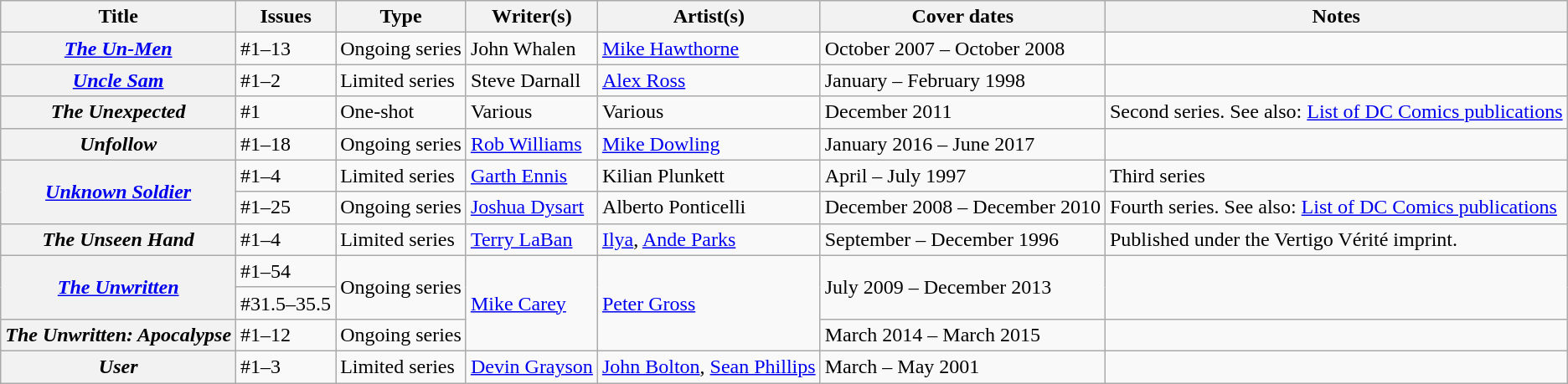<table class="wikitable">
<tr>
<th>Title</th>
<th>Issues</th>
<th>Type</th>
<th>Writer(s)</th>
<th>Artist(s)</th>
<th>Cover dates</th>
<th>Notes</th>
</tr>
<tr>
<th><em><a href='#'>The Un-Men</a></em></th>
<td>#1–13</td>
<td>Ongoing series</td>
<td>John Whalen</td>
<td><a href='#'>Mike Hawthorne</a></td>
<td>October 2007 – October 2008</td>
<td></td>
</tr>
<tr>
<th><em><a href='#'>Uncle Sam</a></em></th>
<td>#1–2</td>
<td>Limited series</td>
<td>Steve Darnall</td>
<td><a href='#'>Alex Ross</a></td>
<td>January – February 1998</td>
<td></td>
</tr>
<tr>
<th><em>The Unexpected</em></th>
<td>#1</td>
<td>One-shot</td>
<td>Various</td>
<td>Various</td>
<td>December 2011</td>
<td>Second series. See also: <a href='#'>List of DC Comics publications</a></td>
</tr>
<tr>
<th><em>Unfollow</em></th>
<td>#1–18</td>
<td>Ongoing series</td>
<td><a href='#'>Rob Williams</a></td>
<td><a href='#'>Mike Dowling</a></td>
<td>January 2016 – June 2017</td>
<td></td>
</tr>
<tr>
<th rowspan="2"><em><a href='#'>Unknown Soldier</a></em></th>
<td>#1–4</td>
<td>Limited series</td>
<td><a href='#'>Garth Ennis</a></td>
<td>Kilian Plunkett</td>
<td>April – July 1997</td>
<td>Third series</td>
</tr>
<tr>
<td>#1–25</td>
<td>Ongoing series</td>
<td><a href='#'>Joshua Dysart</a></td>
<td>Alberto Ponticelli</td>
<td>December 2008 – December 2010</td>
<td>Fourth series. See also: <a href='#'>List of DC Comics publications</a></td>
</tr>
<tr>
<th><em>The Unseen Hand</em></th>
<td>#1–4</td>
<td>Limited series</td>
<td><a href='#'>Terry LaBan</a></td>
<td><a href='#'>Ilya</a>, <a href='#'>Ande Parks</a></td>
<td>September – December 1996</td>
<td>Published under the Vertigo Vérité imprint.</td>
</tr>
<tr>
<th rowspan="2"><em><a href='#'>The Unwritten</a></em></th>
<td>#1–54</td>
<td rowspan="2">Ongoing series</td>
<td rowspan="3"><a href='#'>Mike Carey</a></td>
<td rowspan="3"><a href='#'>Peter Gross</a></td>
<td rowspan="2">July 2009 – December 2013</td>
<td rowspan="2"></td>
</tr>
<tr>
<td>#31.5–35.5</td>
</tr>
<tr>
<th><em>The Unwritten: Apocalypse</em></th>
<td>#1–12</td>
<td>Ongoing series</td>
<td>March 2014 – March 2015</td>
<td></td>
</tr>
<tr>
<th><em>User</em></th>
<td>#1–3</td>
<td>Limited series</td>
<td><a href='#'>Devin Grayson</a></td>
<td><a href='#'>John Bolton</a>, <a href='#'>Sean Phillips</a></td>
<td>March – May 2001</td>
<td></td>
</tr>
</table>
